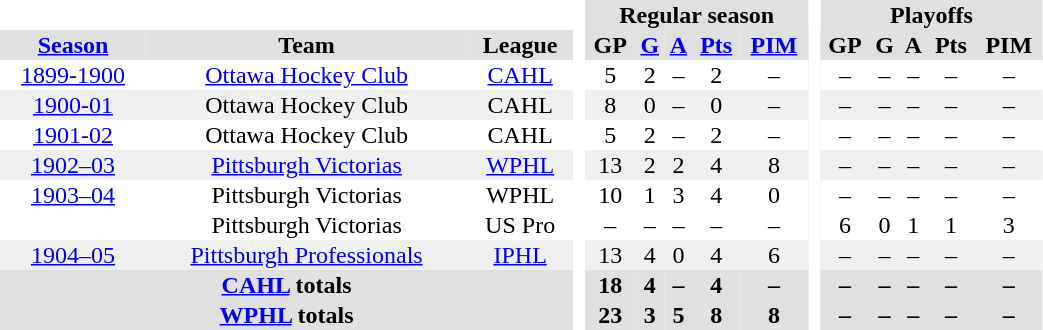<table BORDER="0" CELLPADDING="1" CELLSPACING="0" width="55%" style="text-align:center">
<tr bgcolor="#e0e0e0">
<th colspan="3" bgcolor="#ffffff"> </th>
<th rowspan="99" bgcolor="#ffffff"> </th>
<th colspan="5">Regular season</th>
<th rowspan="99" bgcolor="#ffffff"> </th>
<th colspan="5">Playoffs</th>
</tr>
<tr bgcolor="#e0e0e0">
<th><a href='#'>Season</a></th>
<th>Team</th>
<th>League</th>
<th>GP</th>
<th><a href='#'>G</a></th>
<th><a href='#'>A</a></th>
<th><a href='#'>Pts</a></th>
<th><a href='#'>PIM</a></th>
<th>GP</th>
<th>G</th>
<th>A</th>
<th>Pts</th>
<th>PIM</th>
</tr>
<tr ALIGN="center">
<td><a href='#'>1899-1900</a></td>
<td><a href='#'>Ottawa Hockey Club</a></td>
<td><a href='#'>CAHL</a></td>
<td>5</td>
<td>2</td>
<td>–</td>
<td>2</td>
<td>–</td>
<td>–</td>
<td>–</td>
<td>–</td>
<td>–</td>
<td>–</td>
</tr>
<tr ALIGN="center" bgcolor="#f0f0f0">
<td><a href='#'>1900-01</a></td>
<td>Ottawa Hockey Club</td>
<td>CAHL</td>
<td>8</td>
<td>0</td>
<td>–</td>
<td>0</td>
<td>–</td>
<td>–</td>
<td>–</td>
<td>–</td>
<td>–</td>
<td>–</td>
</tr>
<tr ALIGN="center">
<td><a href='#'>1901-02</a></td>
<td>Ottawa Hockey Club</td>
<td>CAHL</td>
<td>5</td>
<td>2</td>
<td>–</td>
<td>2</td>
<td>–</td>
<td>–</td>
<td>–</td>
<td>–</td>
<td>–</td>
<td>–</td>
</tr>
<tr ALIGN="center" bgcolor="#f0f0f0">
<td><a href='#'>1902–03</a></td>
<td><a href='#'>Pittsburgh Victorias</a></td>
<td><a href='#'>WPHL</a></td>
<td>13</td>
<td>2</td>
<td>2</td>
<td>4</td>
<td>8</td>
<td>–</td>
<td>–</td>
<td>–</td>
<td>–</td>
<td>–</td>
</tr>
<tr ALIGN="center">
<td><a href='#'>1903–04</a></td>
<td>Pittsburgh Victorias</td>
<td>WPHL</td>
<td>10</td>
<td>1</td>
<td>3</td>
<td>4</td>
<td>0</td>
<td>–</td>
<td>–</td>
<td>–</td>
<td>–</td>
<td>–</td>
</tr>
<tr ALIGN="center">
<td></td>
<td>Pittsburgh Victorias</td>
<td>US Pro</td>
<td>–</td>
<td>–</td>
<td>–</td>
<td>–</td>
<td>–</td>
<td>6</td>
<td>0</td>
<td>1</td>
<td>1</td>
<td>3</td>
</tr>
<tr ALIGN="center" bgcolor="#f0f0f0">
<td><a href='#'>1904–05</a></td>
<td><a href='#'>Pittsburgh Professionals</a></td>
<td><a href='#'>IPHL</a></td>
<td>13</td>
<td>4</td>
<td>0</td>
<td>4</td>
<td>6</td>
<td>–</td>
<td>–</td>
<td>–</td>
<td>–</td>
<td>–</td>
</tr>
<tr ALIGN="center" bgcolor="#e0e0e0">
<th colspan="3" align="center"><a href='#'>CAHL</a> totals</th>
<th>18</th>
<th>4</th>
<th>–</th>
<th>4</th>
<th>–</th>
<th>–</th>
<th>–</th>
<th>–</th>
<th>–</th>
<th>–</th>
</tr>
<tr ALIGN="center" bgcolor="#e0e0e0">
<th colspan="3" align="center"><a href='#'>WPHL</a> totals</th>
<th>23</th>
<th>3</th>
<th>5</th>
<th>8</th>
<th>8</th>
<th>–</th>
<th>–</th>
<th>–</th>
<th>–</th>
<th>–</th>
</tr>
</table>
